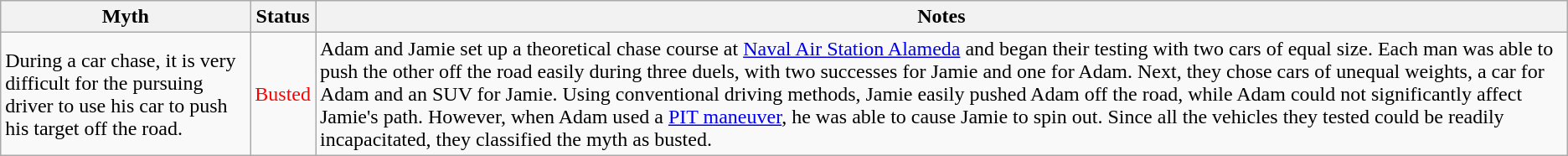<table class="wikitable plainrowheaders">
<tr>
<th scope"col">Myth</th>
<th scope"col">Status</th>
<th scope"col">Notes</th>
</tr>
<tr>
<td scope"row">During a car chase, it is very difficult for the pursuing driver to use his car to push his target off the road.</td>
<td style="color:red">Busted</td>
<td>Adam and Jamie set up a theoretical chase course at <a href='#'>Naval Air Station Alameda</a> and began their testing with two cars of equal size. Each man was able to push the other off the road easily during three duels, with two successes for Jamie and one for Adam. Next, they chose cars of unequal weights, a  car for Adam and an  SUV for Jamie. Using conventional driving methods, Jamie easily pushed Adam off the road, while Adam could not significantly affect Jamie's path. However, when Adam used a <a href='#'>PIT maneuver</a>, he was able to cause Jamie to spin out. Since all the vehicles they tested could be readily incapacitated, they classified the myth as busted.</td>
</tr>
</table>
